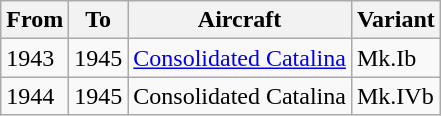<table class="wikitable">
<tr>
<th>From</th>
<th>To</th>
<th>Aircraft</th>
<th>Variant</th>
</tr>
<tr>
<td>1943</td>
<td>1945</td>
<td><a href='#'>Consolidated Catalina</a></td>
<td>Mk.Ib</td>
</tr>
<tr>
<td>1944</td>
<td>1945</td>
<td>Consolidated Catalina</td>
<td>Mk.IVb</td>
</tr>
</table>
